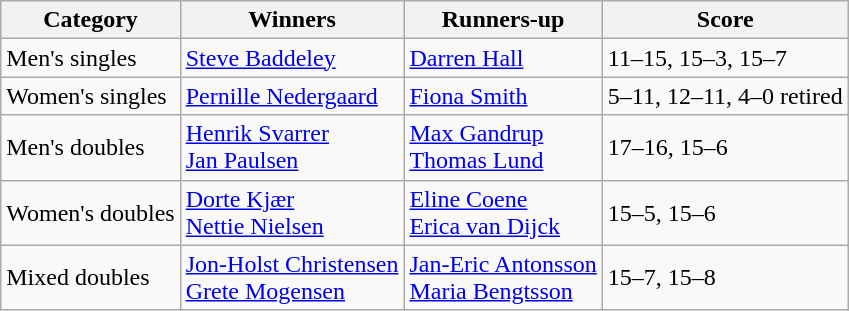<table class="wikitable">
<tr>
<th>Category</th>
<th>Winners</th>
<th>Runners-up</th>
<th>Score</th>
</tr>
<tr>
<td>Men's singles</td>
<td> <a href='#'>Steve Baddeley</a></td>
<td> <a href='#'>Darren Hall</a></td>
<td>11–15, 15–3, 15–7</td>
</tr>
<tr>
<td>Women's singles</td>
<td> <a href='#'>Pernille Nedergaard</a></td>
<td> <a href='#'>Fiona Smith</a></td>
<td>5–11, 12–11, 4–0 retired</td>
</tr>
<tr>
<td>Men's doubles</td>
<td> <a href='#'>Henrik Svarrer</a><br> <a href='#'>Jan Paulsen</a></td>
<td> <a href='#'>Max Gandrup</a><br> <a href='#'>Thomas Lund</a></td>
<td>17–16, 15–6</td>
</tr>
<tr>
<td>Women's doubles</td>
<td> <a href='#'>Dorte Kjær</a><br> <a href='#'>Nettie Nielsen</a></td>
<td> <a href='#'>Eline Coene</a><br> <a href='#'>Erica van Dijck</a></td>
<td>15–5, 15–6</td>
</tr>
<tr>
<td>Mixed doubles</td>
<td> <a href='#'>Jon-Holst Christensen</a><br> <a href='#'>Grete Mogensen</a></td>
<td> <a href='#'>Jan-Eric Antonsson</a><br> <a href='#'>Maria Bengtsson</a></td>
<td>15–7, 15–8</td>
</tr>
</table>
